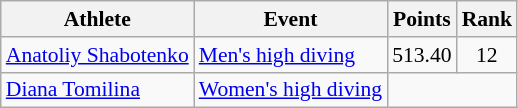<table class=wikitable style="font-size:90%;">
<tr>
<th>Athlete</th>
<th>Event</th>
<th>Points</th>
<th>Rank</th>
</tr>
<tr align=center>
<td align=left><a href='#'>Anatoliy Shabotenko</a></td>
<td align=left><a href='#'>Men's high diving</a></td>
<td>513.40</td>
<td>12</td>
</tr>
<tr align=center>
<td align=left><a href='#'>Diana Tomilina</a></td>
<td align=left><a href='#'>Women's high diving</a></td>
<td colspan=2></td>
</tr>
</table>
